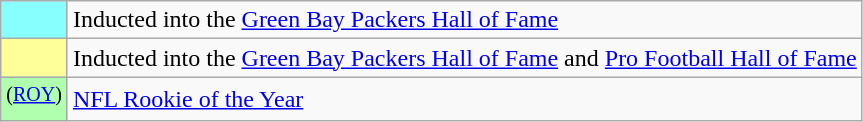<table class="wikitable plainrowheaders" border="1">
<tr>
<td bgcolor="#88FFFF" align="center"><sup></sup></td>
<td>Inducted into the <a href='#'>Green Bay Packers Hall of Fame</a></td>
</tr>
<tr>
<td bgcolor="#FFFF99" align="center"></td>
<td>Inducted into the <a href='#'>Green Bay Packers Hall of Fame</a> and <a href='#'>Pro Football Hall of Fame</a></td>
</tr>
<tr>
<td bgcolor="#AFFFAF" align="center"><sup>(<a href='#'>ROY</a>)</sup></td>
<td><a href='#'>NFL Rookie of the Year</a></td>
</tr>
</table>
